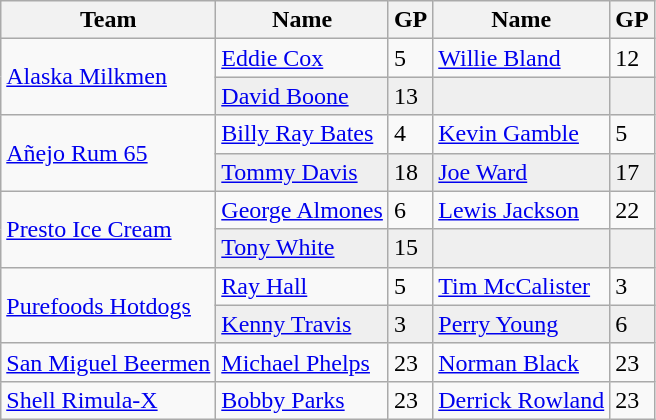<table class="wikitable">
<tr>
<th>Team</th>
<th>Name</th>
<th>GP</th>
<th>Name</th>
<th>GP</th>
</tr>
<tr>
<td rowspan=2><a href='#'>Alaska Milkmen</a></td>
<td><a href='#'>Eddie Cox</a></td>
<td>5</td>
<td><a href='#'>Willie Bland</a></td>
<td>12</td>
</tr>
<tr style="background:#efefef;">
<td><a href='#'>David Boone</a></td>
<td>13</td>
<td></td>
<td></td>
</tr>
<tr>
<td rowspan=2><a href='#'>Añejo Rum 65</a></td>
<td><a href='#'>Billy Ray Bates</a></td>
<td>4</td>
<td><a href='#'>Kevin Gamble</a></td>
<td>5</td>
</tr>
<tr style="background:#efefef;">
<td><a href='#'>Tommy Davis</a></td>
<td>18</td>
<td><a href='#'>Joe Ward</a></td>
<td>17</td>
</tr>
<tr>
<td rowspan=2><a href='#'>Presto Ice Cream</a></td>
<td><a href='#'>George Almones</a></td>
<td>6</td>
<td><a href='#'>Lewis Jackson</a></td>
<td>22</td>
</tr>
<tr style="background:#efefef;">
<td><a href='#'>Tony White</a></td>
<td>15</td>
<td></td>
<td></td>
</tr>
<tr>
<td rowspan=2><a href='#'>Purefoods Hotdogs</a></td>
<td><a href='#'>Ray Hall</a></td>
<td>5</td>
<td><a href='#'>Tim McCalister</a></td>
<td>3</td>
</tr>
<tr style="background:#efefef;">
<td><a href='#'>Kenny Travis</a></td>
<td>3</td>
<td><a href='#'>Perry Young</a></td>
<td>6</td>
</tr>
<tr>
<td><a href='#'>San Miguel Beermen</a></td>
<td><a href='#'>Michael Phelps</a></td>
<td>23</td>
<td><a href='#'>Norman Black</a></td>
<td>23</td>
</tr>
<tr>
<td><a href='#'>Shell Rimula-X</a></td>
<td><a href='#'>Bobby Parks</a></td>
<td>23</td>
<td><a href='#'>Derrick Rowland</a></td>
<td>23</td>
</tr>
</table>
